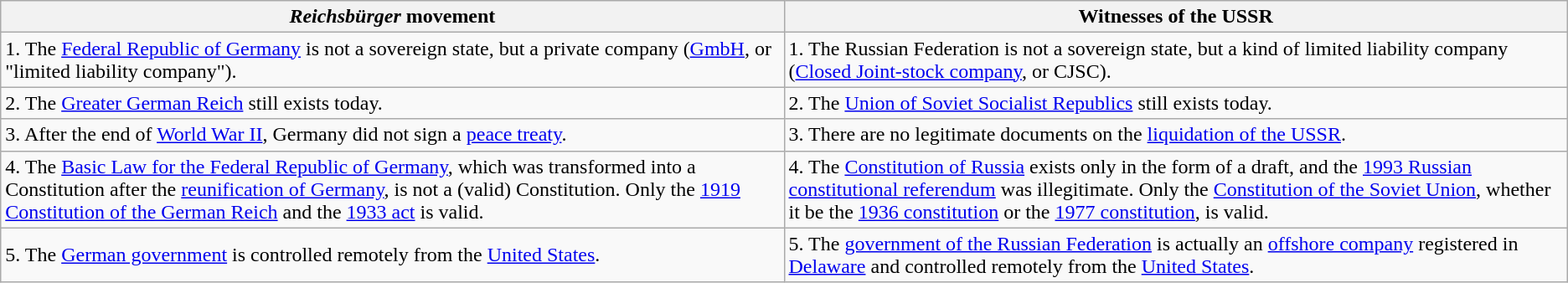<table class="wikitable">
<tr>
<th width="20%"><em>Reichsbürger</em> movement</th>
<th width="20%">Witnesses of the USSR</th>
</tr>
<tr>
<td>1. The <a href='#'>Federal Republic of Germany</a> is not a sovereign state, but a private company (<a href='#'>GmbH</a>, or "limited liability company").</td>
<td>1. The Russian Federation is not a sovereign state, but a kind of limited liability company (<a href='#'>Closed Joint-stock company</a>, or CJSC).</td>
</tr>
<tr>
<td>2. The <a href='#'>Greater German Reich</a> still exists today.</td>
<td>2. The <a href='#'>Union of Soviet Socialist Republics</a> still exists today.</td>
</tr>
<tr>
<td>3. After the end of <a href='#'>World War II</a>, Germany did not sign a <a href='#'>peace treaty</a>.</td>
<td>3. There are no legitimate documents on the <a href='#'>liquidation of the USSR</a>.</td>
</tr>
<tr>
<td>4. The <a href='#'>Basic Law for the Federal Republic of Germany</a>, which was transformed into a Constitution after the <a href='#'>reunification of Germany</a>, is not a (valid) Constitution. Only the <a href='#'>1919 Constitution of the German Reich</a> and the <a href='#'>1933 act</a> is valid.</td>
<td>4. The <a href='#'>Constitution of Russia</a> exists only in the form of a draft, and the <a href='#'>1993 Russian constitutional referendum</a> was illegitimate. Only the <a href='#'>Constitution of the Soviet Union</a>, whether it be the <a href='#'>1936 constitution</a> or the <a href='#'>1977 constitution</a>, is valid.</td>
</tr>
<tr>
<td>5. The <a href='#'>German government</a> is controlled remotely from the <a href='#'>United States</a>.</td>
<td>5. The <a href='#'>government of the Russian Federation</a> is actually an <a href='#'>offshore company</a> registered in <a href='#'>Delaware</a> and controlled remotely from the <a href='#'>United States</a>.</td>
</tr>
</table>
